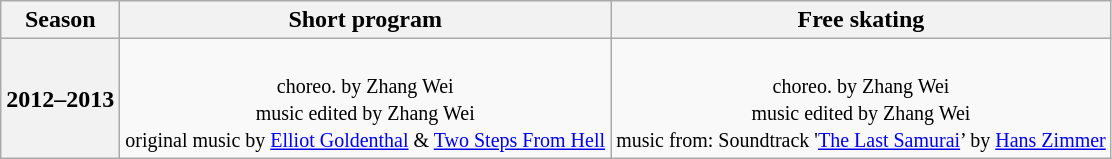<table class="wikitable" style="text-align:center">
<tr>
<th>Season</th>
<th>Short program</th>
<th>Free skating</th>
</tr>
<tr>
<th>2012–2013</th>
<td>  <br><small> choreo. by Zhang Wei </small> <br><small> music edited by Zhang Wei <br> original music by <a href='#'>Elliot Goldenthal</a> & <a href='#'>Two Steps From Hell</a></small></td>
<td> <br><small> choreo. by Zhang Wei </small> <br><small> music edited by Zhang Wei <br> music from: Soundtrack '<a href='#'>The Last Samurai</a>’ by <a href='#'>Hans Zimmer</a></small></td>
</tr>
</table>
